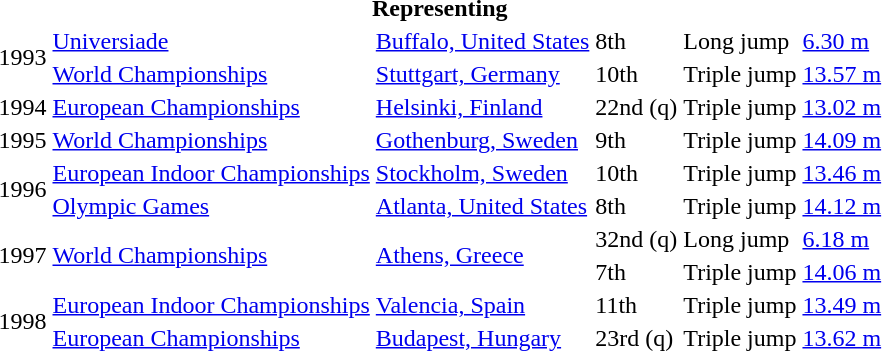<table>
<tr>
<th colspan="6">Representing </th>
</tr>
<tr>
<td rowspan=2>1993</td>
<td><a href='#'>Universiade</a></td>
<td><a href='#'>Buffalo, United States</a></td>
<td>8th</td>
<td>Long jump</td>
<td><a href='#'>6.30 m</a></td>
</tr>
<tr>
<td><a href='#'>World Championships</a></td>
<td><a href='#'>Stuttgart, Germany</a></td>
<td>10th</td>
<td>Triple jump</td>
<td><a href='#'>13.57 m</a></td>
</tr>
<tr>
<td>1994</td>
<td><a href='#'>European Championships</a></td>
<td><a href='#'>Helsinki, Finland</a></td>
<td>22nd (q)</td>
<td>Triple jump</td>
<td><a href='#'>13.02 m</a></td>
</tr>
<tr>
<td>1995</td>
<td><a href='#'>World Championships</a></td>
<td><a href='#'>Gothenburg, Sweden</a></td>
<td>9th</td>
<td>Triple jump</td>
<td><a href='#'>14.09 m</a></td>
</tr>
<tr>
<td rowspan=2>1996</td>
<td><a href='#'>European Indoor Championships</a></td>
<td><a href='#'>Stockholm, Sweden</a></td>
<td>10th</td>
<td>Triple jump</td>
<td><a href='#'>13.46 m</a></td>
</tr>
<tr>
<td><a href='#'>Olympic Games</a></td>
<td><a href='#'>Atlanta, United States</a></td>
<td>8th</td>
<td>Triple jump</td>
<td><a href='#'>14.12 m</a></td>
</tr>
<tr>
<td rowspan=2>1997</td>
<td rowspan=2><a href='#'>World Championships</a></td>
<td rowspan=2><a href='#'>Athens, Greece</a></td>
<td>32nd (q)</td>
<td>Long jump</td>
<td><a href='#'>6.18 m</a></td>
</tr>
<tr>
<td>7th</td>
<td>Triple jump</td>
<td><a href='#'>14.06 m</a></td>
</tr>
<tr>
<td rowspan=2>1998</td>
<td><a href='#'>European Indoor Championships</a></td>
<td><a href='#'>Valencia, Spain</a></td>
<td>11th</td>
<td>Triple jump</td>
<td><a href='#'>13.49 m</a></td>
</tr>
<tr>
<td><a href='#'>European Championships</a></td>
<td><a href='#'>Budapest, Hungary</a></td>
<td>23rd (q)</td>
<td>Triple jump</td>
<td><a href='#'>13.62 m</a></td>
</tr>
</table>
